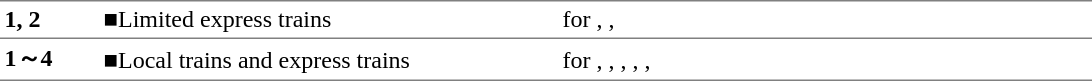<table border=0 cellspacing=0 cellpadding=3>
<tr>
<td style="border-top:solid 1px gray; border-bottom:solid 1px gray;" width=60><strong>1, 2</strong></td>
<td style="border-top:solid 1px gray; border-bottom:solid 1px gray;" width=300><span>■</span>Limited express trains</td>
<td style="border-top:solid 1px gray; border-bottom:solid 1px gray;" width=350>for , , </td>
</tr>
<tr>
<td style="border-bottom:solid 1px gray;"><strong>1～4</strong></td>
<td style="border-bottom:solid 1px gray;"><span>■</span>Local trains and express trains</td>
<td style="border-bottom:solid 1px gray;" width=350>for , , , , , </td>
</tr>
</table>
